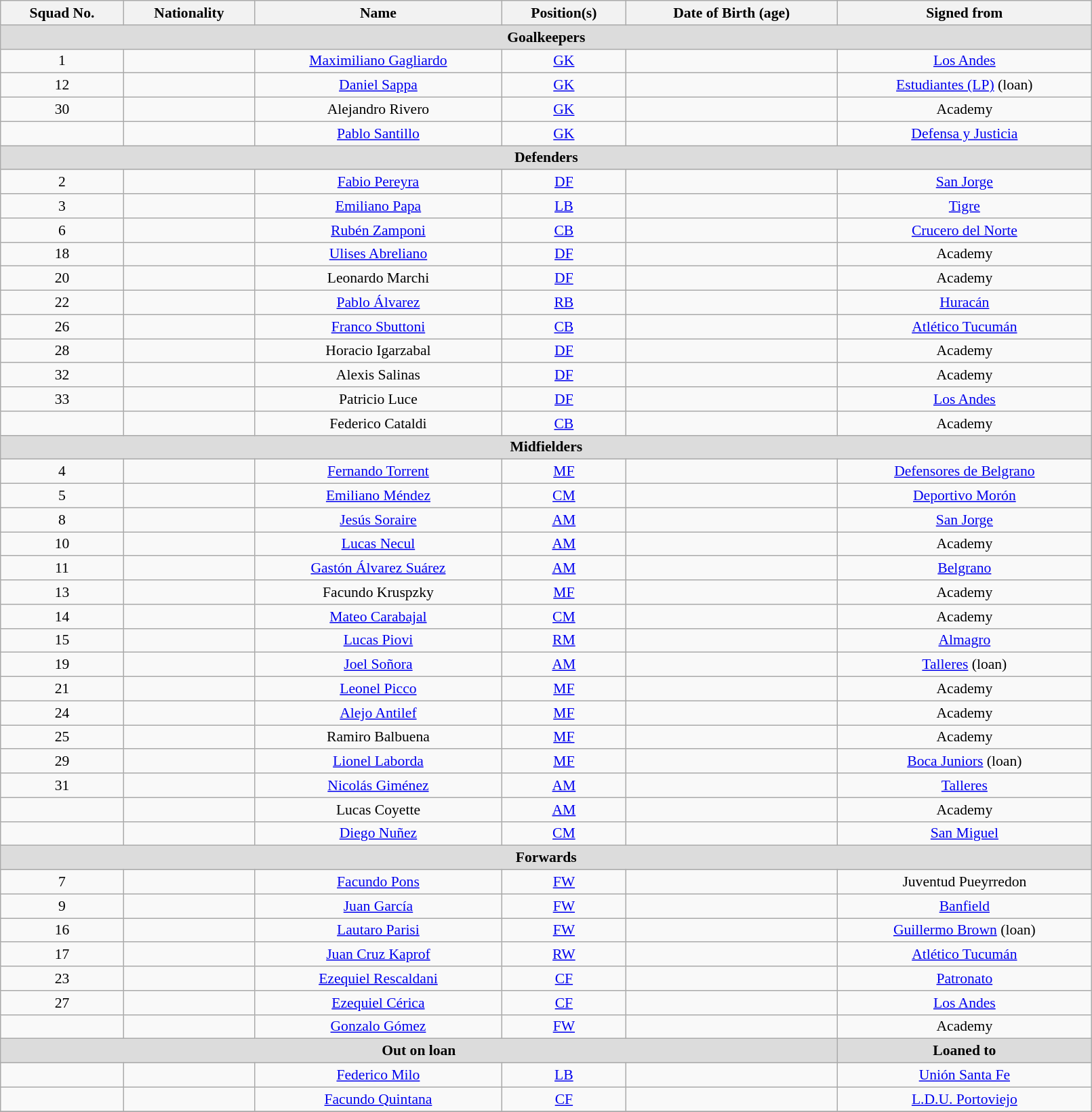<table class="wikitable sortable" style="text-align:center; font-size:90%; width:85%;">
<tr>
<th style="background:#; color:; text-align:center;">Squad No.</th>
<th style="background:#; color:; text-align:center;">Nationality</th>
<th style="background:#; color:; text-align:center;">Name</th>
<th style="background:#; color:; text-align:center;">Position(s)</th>
<th style="background:#; color:; text-align:center;">Date of Birth (age)</th>
<th style="background:#; color:; text-align:center;">Signed from</th>
</tr>
<tr>
<th colspan="6" style="background:#dcdcdc; text-align:center;">Goalkeepers</th>
</tr>
<tr>
<td>1</td>
<td></td>
<td><a href='#'>Maximiliano Gagliardo</a></td>
<td><a href='#'>GK</a></td>
<td></td>
<td> <a href='#'>Los Andes</a></td>
</tr>
<tr>
<td>12</td>
<td></td>
<td><a href='#'>Daniel Sappa</a></td>
<td><a href='#'>GK</a></td>
<td></td>
<td> <a href='#'>Estudiantes (LP)</a> (loan)</td>
</tr>
<tr>
<td>30</td>
<td></td>
<td>Alejandro Rivero</td>
<td><a href='#'>GK</a></td>
<td></td>
<td>Academy</td>
</tr>
<tr>
<td></td>
<td></td>
<td><a href='#'>Pablo Santillo</a></td>
<td><a href='#'>GK</a></td>
<td></td>
<td> <a href='#'>Defensa y Justicia</a></td>
</tr>
<tr>
<th colspan="7" style="background:#dcdcdc; text-align:center;">Defenders</th>
</tr>
<tr>
<td>2</td>
<td></td>
<td><a href='#'>Fabio Pereyra</a></td>
<td><a href='#'>DF</a></td>
<td></td>
<td> <a href='#'>San Jorge</a></td>
</tr>
<tr>
<td>3</td>
<td></td>
<td><a href='#'>Emiliano Papa</a></td>
<td><a href='#'>LB</a></td>
<td></td>
<td> <a href='#'>Tigre</a></td>
</tr>
<tr>
<td>6</td>
<td></td>
<td><a href='#'>Rubén Zamponi</a></td>
<td><a href='#'>CB</a></td>
<td></td>
<td> <a href='#'>Crucero del Norte</a></td>
</tr>
<tr>
<td>18</td>
<td></td>
<td><a href='#'>Ulises Abreliano</a></td>
<td><a href='#'>DF</a></td>
<td></td>
<td>Academy</td>
</tr>
<tr>
<td>20</td>
<td></td>
<td>Leonardo Marchi</td>
<td><a href='#'>DF</a></td>
<td></td>
<td>Academy</td>
</tr>
<tr>
<td>22</td>
<td></td>
<td><a href='#'>Pablo Álvarez</a></td>
<td><a href='#'>RB</a></td>
<td></td>
<td> <a href='#'>Huracán</a></td>
</tr>
<tr>
<td>26</td>
<td></td>
<td><a href='#'>Franco Sbuttoni</a></td>
<td><a href='#'>CB</a></td>
<td></td>
<td> <a href='#'>Atlético Tucumán</a></td>
</tr>
<tr>
<td>28</td>
<td></td>
<td>Horacio Igarzabal</td>
<td><a href='#'>DF</a></td>
<td></td>
<td>Academy</td>
</tr>
<tr>
<td>32</td>
<td></td>
<td>Alexis Salinas</td>
<td><a href='#'>DF</a></td>
<td></td>
<td>Academy</td>
</tr>
<tr>
<td>33</td>
<td></td>
<td>Patricio Luce</td>
<td><a href='#'>DF</a></td>
<td></td>
<td> <a href='#'>Los Andes</a></td>
</tr>
<tr>
<td></td>
<td></td>
<td>Federico Cataldi</td>
<td><a href='#'>CB</a></td>
<td></td>
<td>Academy</td>
</tr>
<tr>
<th colspan="7" style="background:#dcdcdc; text-align:center;">Midfielders</th>
</tr>
<tr>
<td>4</td>
<td></td>
<td><a href='#'>Fernando Torrent</a></td>
<td><a href='#'>MF</a></td>
<td></td>
<td> <a href='#'>Defensores de Belgrano</a></td>
</tr>
<tr>
<td>5</td>
<td></td>
<td><a href='#'>Emiliano Méndez</a></td>
<td><a href='#'>CM</a></td>
<td></td>
<td> <a href='#'>Deportivo Morón</a></td>
</tr>
<tr>
<td>8</td>
<td></td>
<td><a href='#'>Jesús Soraire</a></td>
<td><a href='#'>AM</a></td>
<td></td>
<td> <a href='#'>San Jorge</a></td>
</tr>
<tr>
<td>10</td>
<td></td>
<td><a href='#'>Lucas Necul</a></td>
<td><a href='#'>AM</a></td>
<td></td>
<td>Academy</td>
</tr>
<tr>
<td>11</td>
<td></td>
<td><a href='#'>Gastón Álvarez Suárez</a></td>
<td><a href='#'>AM</a></td>
<td></td>
<td> <a href='#'>Belgrano</a></td>
</tr>
<tr>
<td>13</td>
<td></td>
<td>Facundo Kruspzky</td>
<td><a href='#'>MF</a></td>
<td></td>
<td>Academy</td>
</tr>
<tr>
<td>14</td>
<td></td>
<td><a href='#'>Mateo Carabajal</a></td>
<td><a href='#'>CM</a></td>
<td></td>
<td>Academy</td>
</tr>
<tr>
<td>15</td>
<td></td>
<td><a href='#'>Lucas Piovi</a></td>
<td><a href='#'>RM</a></td>
<td></td>
<td> <a href='#'>Almagro</a></td>
</tr>
<tr>
<td>19</td>
<td></td>
<td><a href='#'>Joel Soñora</a></td>
<td><a href='#'>AM</a></td>
<td></td>
<td> <a href='#'>Talleres</a> (loan)</td>
</tr>
<tr>
<td>21</td>
<td></td>
<td><a href='#'>Leonel Picco</a></td>
<td><a href='#'>MF</a></td>
<td></td>
<td>Academy</td>
</tr>
<tr>
<td>24</td>
<td></td>
<td><a href='#'>Alejo Antilef</a></td>
<td><a href='#'>MF</a></td>
<td></td>
<td>Academy</td>
</tr>
<tr>
<td>25</td>
<td></td>
<td>Ramiro Balbuena</td>
<td><a href='#'>MF</a></td>
<td></td>
<td>Academy</td>
</tr>
<tr>
<td>29</td>
<td></td>
<td><a href='#'>Lionel Laborda</a></td>
<td><a href='#'>MF</a></td>
<td></td>
<td> <a href='#'>Boca Juniors</a> (loan)</td>
</tr>
<tr>
<td>31</td>
<td></td>
<td><a href='#'>Nicolás Giménez</a></td>
<td><a href='#'>AM</a></td>
<td></td>
<td> <a href='#'>Talleres</a></td>
</tr>
<tr>
<td></td>
<td> </td>
<td>Lucas Coyette</td>
<td><a href='#'>AM</a></td>
<td></td>
<td>Academy</td>
</tr>
<tr>
<td></td>
<td></td>
<td><a href='#'>Diego Nuñez</a></td>
<td><a href='#'>CM</a></td>
<td></td>
<td> <a href='#'>San Miguel</a></td>
</tr>
<tr>
<th colspan="7" style="background:#dcdcdc; text-align:center;">Forwards</th>
</tr>
<tr>
<td>7</td>
<td></td>
<td><a href='#'>Facundo Pons</a></td>
<td><a href='#'>FW</a></td>
<td></td>
<td> Juventud Pueyrredon</td>
</tr>
<tr>
<td>9</td>
<td></td>
<td><a href='#'>Juan García</a></td>
<td><a href='#'>FW</a></td>
<td></td>
<td> <a href='#'>Banfield</a></td>
</tr>
<tr>
<td>16</td>
<td></td>
<td><a href='#'>Lautaro Parisi</a></td>
<td><a href='#'>FW</a></td>
<td></td>
<td> <a href='#'>Guillermo Brown</a> (loan)</td>
</tr>
<tr>
<td>17</td>
<td></td>
<td><a href='#'>Juan Cruz Kaprof</a></td>
<td><a href='#'>RW</a></td>
<td></td>
<td> <a href='#'>Atlético Tucumán</a></td>
</tr>
<tr>
<td>23</td>
<td></td>
<td><a href='#'>Ezequiel Rescaldani</a></td>
<td><a href='#'>CF</a></td>
<td></td>
<td> <a href='#'>Patronato</a></td>
</tr>
<tr>
<td>27</td>
<td></td>
<td><a href='#'>Ezequiel Cérica</a></td>
<td><a href='#'>CF</a></td>
<td></td>
<td> <a href='#'>Los Andes</a></td>
</tr>
<tr>
<td></td>
<td></td>
<td><a href='#'>Gonzalo Gómez</a></td>
<td><a href='#'>FW</a></td>
<td></td>
<td>Academy</td>
</tr>
<tr>
<th colspan="5" style="background:#dcdcdc; text-align:center;">Out on loan</th>
<th colspan="1" style="background:#dcdcdc; text-align:center;">Loaned to</th>
</tr>
<tr>
<td></td>
<td></td>
<td><a href='#'>Federico Milo</a></td>
<td><a href='#'>LB</a></td>
<td></td>
<td> <a href='#'>Unión Santa Fe</a></td>
</tr>
<tr>
<td></td>
<td></td>
<td><a href='#'>Facundo Quintana</a></td>
<td><a href='#'>CF</a></td>
<td></td>
<td> <a href='#'>L.D.U. Portoviejo</a></td>
</tr>
<tr>
</tr>
</table>
